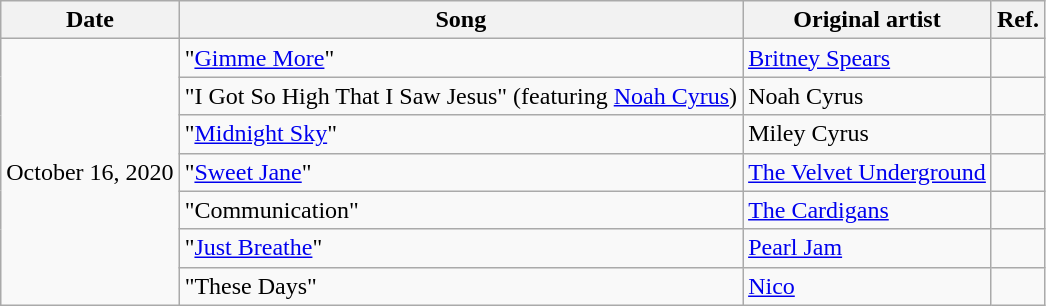<table class="wikitable">
<tr>
<th>Date</th>
<th>Song</th>
<th>Original artist</th>
<th>Ref.</th>
</tr>
<tr>
<td rowspan="7">October 16, 2020</td>
<td>"<a href='#'>Gimme More</a>"</td>
<td><a href='#'>Britney Spears</a></td>
<td></td>
</tr>
<tr>
<td>"I Got So High That I Saw Jesus" (featuring <a href='#'>Noah Cyrus</a>)</td>
<td>Noah Cyrus</td>
<td></td>
</tr>
<tr>
<td>"<a href='#'>Midnight Sky</a>"</td>
<td>Miley Cyrus</td>
<td></td>
</tr>
<tr>
<td>"<a href='#'>Sweet Jane</a>"</td>
<td><a href='#'>The Velvet Underground</a></td>
<td></td>
</tr>
<tr>
<td>"Communication"</td>
<td><a href='#'>The Cardigans</a></td>
<td></td>
</tr>
<tr>
<td>"<a href='#'>Just Breathe</a>"</td>
<td><a href='#'>Pearl Jam</a></td>
<td></td>
</tr>
<tr>
<td>"These Days"</td>
<td><a href='#'>Nico</a></td>
<td></td>
</tr>
</table>
